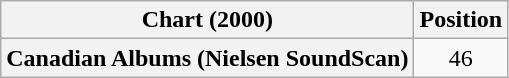<table class="wikitable plainrowheaders" style="text-align:center">
<tr>
<th scope="col">Chart (2000)</th>
<th scope="col">Position</th>
</tr>
<tr>
<th scope="row">Canadian Albums (Nielsen SoundScan)</th>
<td>46</td>
</tr>
</table>
